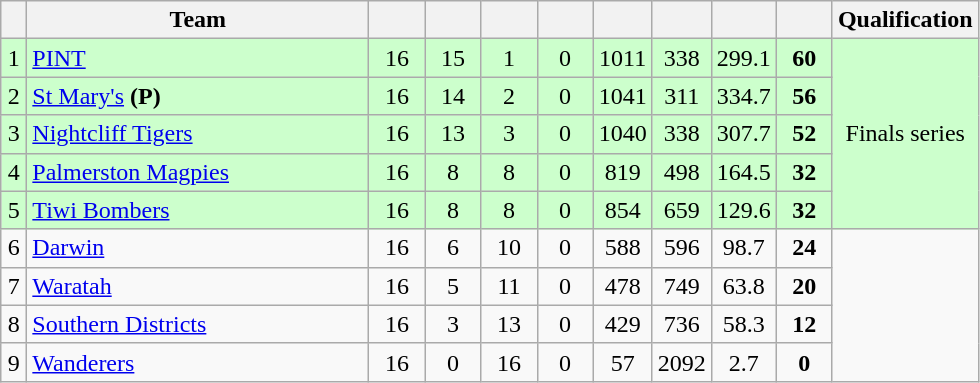<table class="wikitable" style="text-align:center; margin-bottom:0">
<tr>
<th style="width:10px"></th>
<th style="width:35%;">Team</th>
<th style="width:30px;"></th>
<th style="width:30px;"></th>
<th style="width:30px;"></th>
<th style="width:30px;"></th>
<th style="width:30px;"></th>
<th style="width:30px;"></th>
<th style="width:30px;"></th>
<th style="width:30px;"></th>
<th>Qualification</th>
</tr>
<tr style="background:#ccffcc;">
<td>1</td>
<td style="text-align:left;"><a href='#'>PINT</a></td>
<td>16</td>
<td>15</td>
<td>1</td>
<td>0</td>
<td>1011</td>
<td>338</td>
<td>299.1</td>
<td><strong>60</strong></td>
<td rowspan=5>Finals series</td>
</tr>
<tr style="background:#ccffcc;">
<td>2</td>
<td style="text-align:left;"><a href='#'>St Mary's</a> <strong>(P)</strong></td>
<td>16</td>
<td>14</td>
<td>2</td>
<td>0</td>
<td>1041</td>
<td>311</td>
<td>334.7</td>
<td><strong>56</strong></td>
</tr>
<tr style="background:#ccffcc;">
<td>3</td>
<td style="text-align:left;"><a href='#'>Nightcliff Tigers</a></td>
<td>16</td>
<td>13</td>
<td>3</td>
<td>0</td>
<td>1040</td>
<td>338</td>
<td>307.7</td>
<td><strong>52</strong></td>
</tr>
<tr style="background:#ccffcc;">
<td>4</td>
<td style="text-align:left;"><a href='#'>Palmerston Magpies</a></td>
<td>16</td>
<td>8</td>
<td>8</td>
<td>0</td>
<td>819</td>
<td>498</td>
<td>164.5</td>
<td><strong>32</strong></td>
</tr>
<tr style="background:#ccffcc;">
<td>5</td>
<td style="text-align:left;"><a href='#'>Tiwi Bombers</a></td>
<td>16</td>
<td>8</td>
<td>8</td>
<td>0</td>
<td>854</td>
<td>659</td>
<td>129.6</td>
<td><strong>32</strong></td>
</tr>
<tr>
<td>6</td>
<td style="text-align:left;"><a href='#'>Darwin</a></td>
<td>16</td>
<td>6</td>
<td>10</td>
<td>0</td>
<td>588</td>
<td>596</td>
<td>98.7</td>
<td><strong>24</strong></td>
</tr>
<tr>
<td>7</td>
<td style="text-align:left;"><a href='#'>Waratah</a></td>
<td>16</td>
<td>5</td>
<td>11</td>
<td>0</td>
<td>478</td>
<td>749</td>
<td>63.8</td>
<td><strong>20</strong></td>
</tr>
<tr>
<td>8</td>
<td style="text-align:left;"><a href='#'>Southern Districts</a></td>
<td>16</td>
<td>3</td>
<td>13</td>
<td>0</td>
<td>429</td>
<td>736</td>
<td>58.3</td>
<td><strong>12</strong></td>
</tr>
<tr>
<td>9</td>
<td style="text-align:left;"><a href='#'>Wanderers</a></td>
<td>16</td>
<td>0</td>
<td>16</td>
<td>0</td>
<td>57</td>
<td>2092</td>
<td>2.7</td>
<td><strong>0</strong></td>
</tr>
</table>
